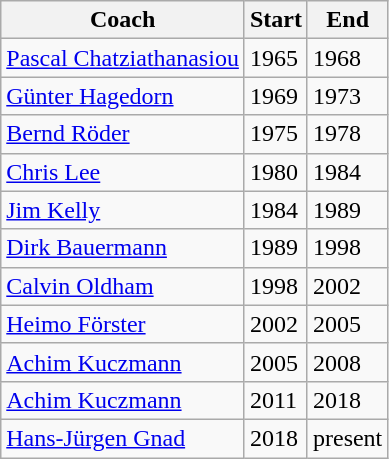<table class="wikitable sortable">
<tr>
<th>Coach</th>
<th>Start</th>
<th>End</th>
</tr>
<tr>
<td> <a href='#'>Pascal Chatziathanasiou</a></td>
<td>1965</td>
<td>1968</td>
</tr>
<tr>
<td> <a href='#'>Günter Hagedorn</a></td>
<td>1969</td>
<td>1973</td>
</tr>
<tr>
<td> <a href='#'>Bernd Röder</a></td>
<td>1975</td>
<td>1978</td>
</tr>
<tr>
<td> <a href='#'>Chris Lee</a></td>
<td>1980</td>
<td>1984</td>
</tr>
<tr>
<td> <a href='#'>Jim Kelly</a></td>
<td>1984</td>
<td>1989</td>
</tr>
<tr>
<td> <a href='#'>Dirk Bauermann</a></td>
<td>1989</td>
<td>1998</td>
</tr>
<tr>
<td> <a href='#'>Calvin Oldham</a></td>
<td>1998</td>
<td>2002</td>
</tr>
<tr>
<td> <a href='#'>Heimo Förster</a></td>
<td>2002</td>
<td>2005</td>
</tr>
<tr>
<td> <a href='#'>Achim Kuczmann</a></td>
<td>2005</td>
<td>2008</td>
</tr>
<tr>
<td> <a href='#'>Achim Kuczmann</a></td>
<td>2011</td>
<td>2018</td>
</tr>
<tr>
<td> <a href='#'>Hans-Jürgen Gnad</a></td>
<td>2018</td>
<td>present</td>
</tr>
</table>
